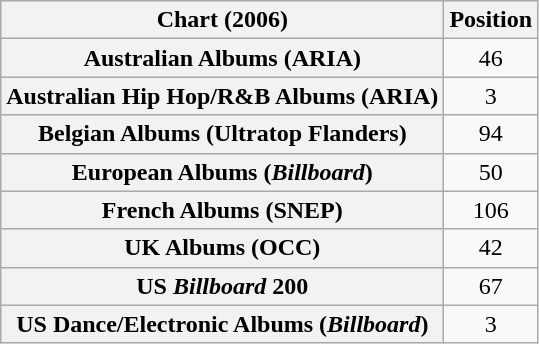<table class="wikitable plainrowheaders sortable">
<tr>
<th>Chart (2006)</th>
<th>Position</th>
</tr>
<tr>
<th scope="row">Australian Albums (ARIA)</th>
<td style="text-align:center;">46</td>
</tr>
<tr>
<th scope="row">Australian Hip Hop/R&B Albums (ARIA)</th>
<td style="text-align:center;">3</td>
</tr>
<tr>
<th scope="row">Belgian Albums (Ultratop Flanders)</th>
<td style="text-align:center;">94</td>
</tr>
<tr>
<th scope="row">European Albums (<em>Billboard</em>)</th>
<td style="text-align:center;">50</td>
</tr>
<tr>
<th scope="row">French Albums (SNEP)</th>
<td style="text-align:center;">106</td>
</tr>
<tr>
<th scope="row">UK Albums (OCC)</th>
<td style="text-align:center;">42</td>
</tr>
<tr>
<th scope="row">US <em>Billboard</em> 200</th>
<td style="text-align:center;">67</td>
</tr>
<tr>
<th scope="row">US Dance/Electronic Albums (<em>Billboard</em>)</th>
<td style="text-align:center;">3</td>
</tr>
</table>
